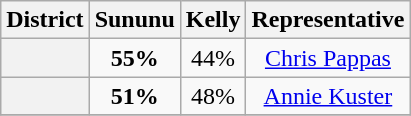<table class=wikitable>
<tr>
<th>District</th>
<th>Sununu</th>
<th>Kelly</th>
<th>Representative</th>
</tr>
<tr align=center>
<th></th>
<td><strong>55%</strong></td>
<td>44%</td>
<td><a href='#'>Chris Pappas</a></td>
</tr>
<tr align=center>
<th></th>
<td><strong>51%</strong></td>
<td>48%</td>
<td><a href='#'>Annie Kuster</a></td>
</tr>
<tr align=center>
</tr>
</table>
